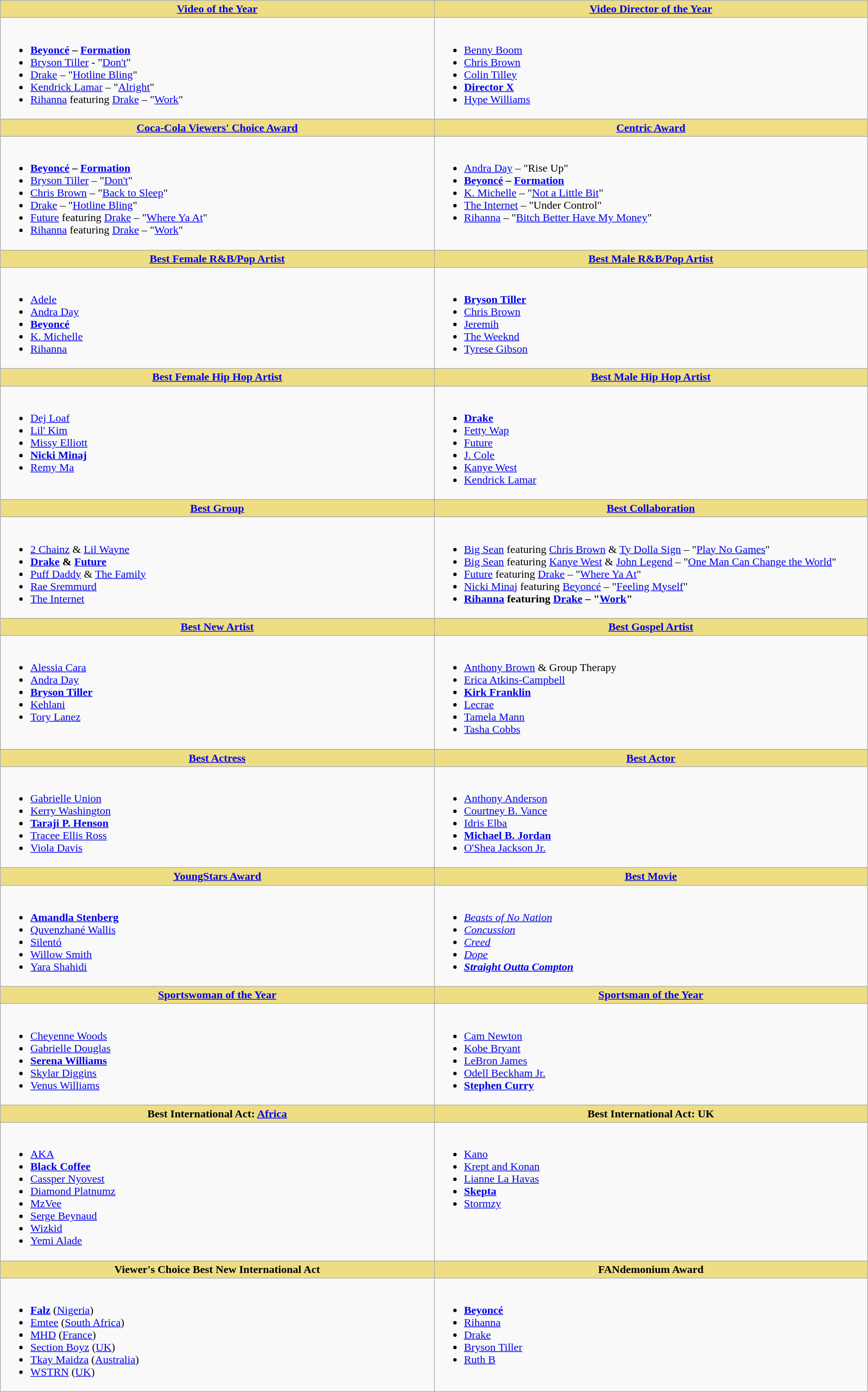<table class=wikitable width="100%">
<tr>
<th style="background:#EEDD82;" ! width="50%"><a href='#'>Video of the Year</a></th>
<th style="background:#EEDD82;" ! width="50%"><a href='#'>Video Director of the Year</a></th>
</tr>
<tr>
<td valign="top"><br><ul><li><strong><a href='#'>Beyoncé</a> – <a href='#'>Formation</a></strong></li><li><a href='#'>Bryson Tiller</a> - "<a href='#'>Don't</a>"</li><li><a href='#'>Drake</a> – "<a href='#'>Hotline Bling</a>"</li><li><a href='#'>Kendrick Lamar</a> – "<a href='#'>Alright</a>"</li><li><a href='#'>Rihanna</a> featuring <a href='#'>Drake</a> – "<a href='#'>Work</a>"</li></ul></td>
<td valign="top"><br><ul><li><a href='#'>Benny Boom</a></li><li><a href='#'>Chris Brown</a></li><li><a href='#'>Colin Tilley</a></li><li><strong><a href='#'>Director X</a></strong></li><li><a href='#'>Hype Williams</a></li></ul></td>
</tr>
<tr>
<th style="background:#EEDD82;" ! "width="50%"><a href='#'>Coca-Cola Viewers' Choice Award</a></th>
<th style="background:#EEDD82;" ! "width="50%"><a href='#'>Centric Award</a></th>
</tr>
<tr>
<td valign="top"><br><ul><li><strong><a href='#'>Beyoncé</a> – <a href='#'>Formation</a></strong></li><li><a href='#'>Bryson Tiller</a> – "<a href='#'>Don't</a>"</li><li><a href='#'>Chris Brown</a> – "<a href='#'>Back to Sleep</a>"</li><li><a href='#'>Drake</a> – "<a href='#'>Hotline Bling</a>"</li><li><a href='#'>Future</a> featuring <a href='#'>Drake</a> – "<a href='#'>Where Ya At</a>"</li><li><a href='#'>Rihanna</a> featuring <a href='#'>Drake</a> – "<a href='#'>Work</a>"</li></ul></td>
<td valign="top"><br><ul><li><a href='#'>Andra Day</a> – "Rise Up"</li><li><strong><a href='#'>Beyoncé</a> – <a href='#'>Formation</a></strong></li><li><a href='#'>K. Michelle</a> – "<a href='#'>Not a Little Bit</a>"</li><li><a href='#'>The Internet</a> – "Under Control"</li><li><a href='#'>Rihanna</a> – "<a href='#'>Bitch Better Have My Money</a>"</li></ul></td>
</tr>
<tr>
<th style="background:#EEDD82;" ! width="50%"><a href='#'>Best Female R&B/Pop Artist</a></th>
<th style="background:#EEDD82;" ! width="50%"><a href='#'>Best Male R&B/Pop Artist</a></th>
</tr>
<tr>
<td valign="top"><br><ul><li><a href='#'>Adele</a></li><li><a href='#'>Andra Day</a></li><li><strong><a href='#'>Beyoncé</a></strong></li><li><a href='#'>K. Michelle</a></li><li><a href='#'>Rihanna</a></li></ul></td>
<td valign="top"><br><ul><li><strong><a href='#'>Bryson Tiller</a></strong></li><li><a href='#'>Chris Brown</a></li><li><a href='#'>Jeremih</a></li><li><a href='#'>The Weeknd</a></li><li><a href='#'>Tyrese Gibson</a></li></ul></td>
</tr>
<tr>
<th style="background:#EEDD82;" ! "width="50%"><a href='#'>Best Female Hip Hop Artist</a></th>
<th style="background:#EEDD82;" ! "width="50%"><a href='#'>Best Male Hip Hop Artist</a></th>
</tr>
<tr>
<td valign="top"><br><ul><li><a href='#'>Dej Loaf</a></li><li><a href='#'>Lil' Kim</a></li><li><a href='#'>Missy Elliott</a></li><li><strong><a href='#'>Nicki Minaj</a></strong></li><li><a href='#'>Remy Ma</a></li></ul></td>
<td valign="top"><br><ul><li><strong><a href='#'>Drake</a></strong></li><li><a href='#'>Fetty Wap</a></li><li><a href='#'>Future</a></li><li><a href='#'>J. Cole</a></li><li><a href='#'>Kanye West</a></li><li><a href='#'>Kendrick Lamar</a></li></ul></td>
</tr>
<tr>
<th style="background:#EEDD82;" ! width="50%"><a href='#'>Best Group</a></th>
<th style="background:#EEDD82;" ! width="50%"><a href='#'>Best Collaboration</a></th>
</tr>
<tr>
<td valign="top"><br><ul><li><a href='#'>2 Chainz</a> & <a href='#'>Lil Wayne</a></li><li><strong><a href='#'>Drake</a> & <a href='#'>Future</a></strong></li><li><a href='#'>Puff Daddy</a> & <a href='#'>The Family</a></li><li><a href='#'>Rae Sremmurd</a></li><li><a href='#'>The Internet</a></li></ul></td>
<td valign="top"><br><ul><li><a href='#'>Big Sean</a> featuring <a href='#'>Chris Brown</a> & <a href='#'>Ty Dolla Sign</a> – "<a href='#'>Play No Games</a>"</li><li><a href='#'>Big Sean</a> featuring <a href='#'>Kanye West</a> & <a href='#'>John Legend</a> – "<a href='#'>One Man Can Change the World</a>"</li><li><a href='#'>Future</a> featuring <a href='#'>Drake</a> – "<a href='#'>Where Ya At</a>"</li><li><a href='#'>Nicki Minaj</a> featuring <a href='#'>Beyoncé</a> – "<a href='#'>Feeling Myself</a>"</li><li><strong><a href='#'>Rihanna</a> featuring <a href='#'>Drake</a> – "<a href='#'>Work</a>"</strong></li></ul></td>
</tr>
<tr>
<th style="background:#EEDD82;" ! width="50%"><a href='#'>Best New Artist</a></th>
<th style="background:#EEDD82;" ! width="50%"><a href='#'>Best Gospel Artist</a></th>
</tr>
<tr>
<td valign="top"><br><ul><li><a href='#'>Alessia Cara</a></li><li><a href='#'>Andra Day</a></li><li><strong><a href='#'>Bryson Tiller</a></strong></li><li><a href='#'>Kehlani</a></li><li><a href='#'>Tory Lanez</a></li></ul></td>
<td valign="top"><br><ul><li><a href='#'>Anthony Brown</a> & Group Therapy</li><li><a href='#'>Erica Atkins-Campbell</a></li><li><strong><a href='#'>Kirk Franklin</a></strong></li><li><a href='#'>Lecrae</a></li><li><a href='#'>Tamela Mann</a></li><li><a href='#'>Tasha Cobbs</a></li></ul></td>
</tr>
<tr>
<th style="background:#EEDD82;" ! "width="50%"><a href='#'>Best Actress</a></th>
<th style="background:#EEDD82;" ! "width="50%"><a href='#'>Best Actor</a></th>
</tr>
<tr>
<td valign="top"><br><ul><li><a href='#'>Gabrielle Union</a></li><li><a href='#'>Kerry Washington</a></li><li><strong><a href='#'>Taraji P. Henson</a></strong></li><li><a href='#'>Tracee Ellis Ross</a></li><li><a href='#'>Viola Davis</a></li></ul></td>
<td valign="top"><br><ul><li><a href='#'>Anthony Anderson</a></li><li><a href='#'>Courtney B. Vance</a></li><li><a href='#'>Idris Elba</a></li><li><strong><a href='#'>Michael B. Jordan</a></strong></li><li><a href='#'>O'Shea Jackson Jr.</a></li></ul></td>
</tr>
<tr>
<th style="background:#EEDD82;" ! "width="50%"><a href='#'>YoungStars Award</a></th>
<th style="background:#EEDD82;" ! "width="50%"><a href='#'>Best Movie</a></th>
</tr>
<tr>
<td valign="top"><br><ul><li><strong><a href='#'>Amandla Stenberg</a></strong></li><li><a href='#'>Quvenzhané Wallis</a></li><li><a href='#'>Silentó</a></li><li><a href='#'>Willow Smith</a></li><li><a href='#'>Yara Shahidi</a></li></ul></td>
<td valign="top"><br><ul><li><em><a href='#'>Beasts of No Nation</a></em></li><li><em><a href='#'>Concussion</a></em></li><li><em><a href='#'>Creed</a></em></li><li><em><a href='#'>Dope</a></em></li><li><strong><em><a href='#'>Straight Outta Compton</a></em></strong></li></ul></td>
</tr>
<tr>
<th style="background:#EEDD82;" ! "width="50%"><a href='#'>Sportswoman of the Year</a></th>
<th style="background:#EEDD82;" ! "width="50%"><a href='#'>Sportsman of the Year</a></th>
</tr>
<tr>
<td valign="top"><br><ul><li><a href='#'>Cheyenne Woods</a></li><li><a href='#'>Gabrielle Douglas</a></li><li><strong><a href='#'>Serena Williams</a></strong></li><li><a href='#'>Skylar Diggins</a></li><li><a href='#'>Venus Williams</a></li></ul></td>
<td valign="top"><br><ul><li><a href='#'>Cam Newton</a></li><li><a href='#'>Kobe Bryant</a></li><li><a href='#'>LeBron James</a></li><li><a href='#'>Odell Beckham Jr.</a></li><li><strong><a href='#'>Stephen Curry</a></strong></li></ul></td>
</tr>
<tr>
<th style="background:#EEDD82;" ! "width="50%">Best International Act: <a href='#'>Africa</a></th>
<th style="background:#EEDD82;" ! "width="50%">Best International Act: UK</th>
</tr>
<tr>
<td valign="top"><br><ul><li><a href='#'>AKA</a></li><li><strong><a href='#'>Black Coffee</a></strong></li><li><a href='#'>Cassper Nyovest</a></li><li><a href='#'>Diamond Platnumz</a></li><li><a href='#'>MzVee</a></li><li><a href='#'>Serge Beynaud</a></li><li><a href='#'>Wizkid</a></li><li><a href='#'>Yemi Alade</a></li></ul></td>
<td valign="top"><br><ul><li><a href='#'>Kano</a></li><li><a href='#'>Krept and Konan</a></li><li><a href='#'>Lianne La Havas</a></li><li><strong><a href='#'>Skepta</a></strong></li><li><a href='#'>Stormzy</a></li></ul></td>
</tr>
<tr>
<th style="background:#EEDD82;" ! "width="50%">Viewer's Choice Best New International Act</th>
<th style="background:#EEDD82;" ! "width="50%">FANdemonium Award</th>
</tr>
<tr>
<td valign="top"><br><ul><li><strong><a href='#'>Falz</a></strong> (<a href='#'>Nigeria</a>)</li><li><a href='#'>Emtee</a> (<a href='#'>South Africa</a>)</li><li><a href='#'>MHD</a> (<a href='#'>France</a>)</li><li><a href='#'>Section Boyz</a> (<a href='#'>UK</a>)</li><li><a href='#'>Tkay Maidza</a> (<a href='#'>Australia</a>)</li><li><a href='#'>WSTRN</a> (<a href='#'>UK</a>)</li></ul></td>
<td valign="top"><br><ul><li><strong><a href='#'>Beyoncé</a></strong></li><li><a href='#'>Rihanna</a></li><li><a href='#'>Drake</a></li><li><a href='#'>Bryson Tiller</a></li><li><a href='#'>Ruth B</a></li></ul></td>
</tr>
</table>
